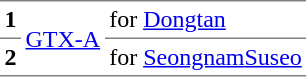<table border="1" cellspacing="0" cellpadding="3" frame="hsides" rules="rows">
<tr>
<th>1</th>
<td rowspan="2"> <a href='#'>GTX-A</a></td>
<td>for <a href='#'>Dongtan</a></td>
</tr>
<tr>
<th>2</th>
<td>for <a href='#'>Seongnam</a><a href='#'>Suseo</a></td>
</tr>
</table>
